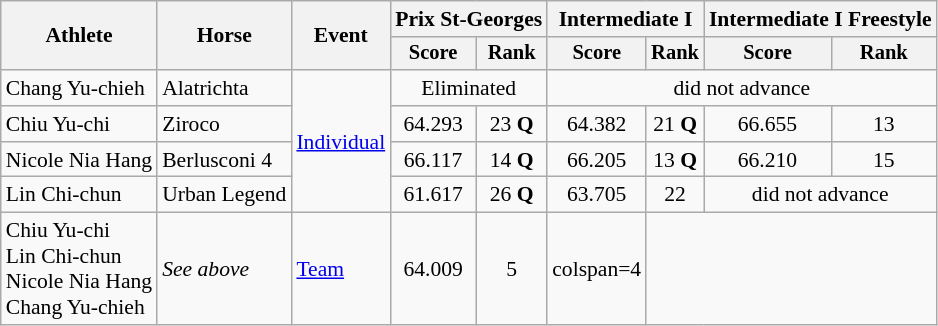<table class=wikitable style=font-size:90%;text-align:center>
<tr>
<th rowspan="2">Athlete</th>
<th rowspan="2">Horse</th>
<th rowspan="2">Event</th>
<th colspan="2">Prix St-Georges</th>
<th colspan="2">Intermediate I</th>
<th colspan="2">Intermediate I Freestyle</th>
</tr>
<tr style="font-size:95%">
<th>Score</th>
<th>Rank</th>
<th>Score</th>
<th>Rank</th>
<th>Score</th>
<th>Rank</th>
</tr>
<tr>
<td align=left>Chang Yu-chieh</td>
<td align=left>Alatrichta</td>
<td rowspan=4 align=left><a href='#'>Individual</a></td>
<td colspan=2>Eliminated</td>
<td colspan=4>did not advance</td>
</tr>
<tr>
<td align=left>Chiu Yu-chi</td>
<td align=left>Ziroco</td>
<td>64.293</td>
<td>23 <strong>Q</strong></td>
<td>64.382</td>
<td>21 <strong>Q</strong></td>
<td>66.655</td>
<td>13</td>
</tr>
<tr>
<td align=left>Nicole Nia Hang</td>
<td align=left>Berlusconi 4</td>
<td>66.117</td>
<td>14 <strong>Q</strong></td>
<td>66.205</td>
<td>13 <strong>Q</strong></td>
<td>66.210</td>
<td>15</td>
</tr>
<tr>
<td align=left>Lin Chi-chun</td>
<td align=left>Urban Legend</td>
<td>61.617</td>
<td>26 <strong>Q</strong></td>
<td>63.705</td>
<td>22</td>
<td colspan=2>did not advance</td>
</tr>
<tr>
<td align=left>Chiu Yu-chi<br>Lin Chi-chun<br>Nicole Nia Hang<br>Chang Yu-chieh</td>
<td align=left><em>See above</em></td>
<td align=left><a href='#'>Team</a></td>
<td>64.009</td>
<td>5</td>
<td>colspan=4 </td>
</tr>
</table>
